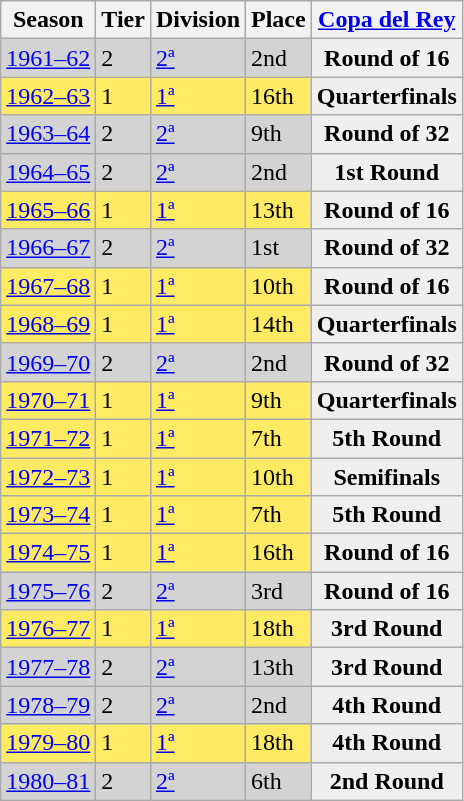<table class="wikitable">
<tr style="background:#f0f6fa;">
<th>Season</th>
<th>Tier</th>
<th>Division</th>
<th>Place</th>
<th><a href='#'>Copa del Rey</a></th>
</tr>
<tr>
<td style="background:#D3D3D3;"><a href='#'>1961–62</a></td>
<td style="background:#D3D3D3;">2</td>
<td style="background:#D3D3D3;"><a href='#'>2ª</a></td>
<td style="background:#D3D3D3;">2nd</td>
<th style="background:#efefef;">Round of 16</th>
</tr>
<tr>
<td style="background:#FFEA64;"><a href='#'>1962–63</a></td>
<td style="background:#FFEA64;">1</td>
<td style="background:#FFEA64;"><a href='#'>1ª</a></td>
<td style="background:#FFEA64;">16th</td>
<th style="background:#efefef;">Quarterfinals</th>
</tr>
<tr>
<td style="background:#D3D3D3;"><a href='#'>1963–64</a></td>
<td style="background:#D3D3D3;">2</td>
<td style="background:#D3D3D3;"><a href='#'>2ª</a></td>
<td style="background:#D3D3D3;">9th</td>
<th style="background:#efefef;">Round of 32</th>
</tr>
<tr>
<td style="background:#D3D3D3;"><a href='#'>1964–65</a></td>
<td style="background:#D3D3D3;">2</td>
<td style="background:#D3D3D3;"><a href='#'>2ª</a></td>
<td style="background:#D3D3D3;">2nd</td>
<th style="background:#efefef;">1st Round</th>
</tr>
<tr>
<td style="background:#FFEA64;"><a href='#'>1965–66</a></td>
<td style="background:#FFEA64;">1</td>
<td style="background:#FFEA64;"><a href='#'>1ª</a></td>
<td style="background:#FFEA64;">13th</td>
<th style="background:#efefef;">Round of 16</th>
</tr>
<tr>
<td style="background:#D3D3D3;"><a href='#'>1966–67</a></td>
<td style="background:#D3D3D3;">2</td>
<td style="background:#D3D3D3;"><a href='#'>2ª</a></td>
<td style="background:#D3D3D3;">1st</td>
<th style="background:#efefef;">Round of 32</th>
</tr>
<tr>
<td style="background:#FFEA64;"><a href='#'>1967–68</a></td>
<td style="background:#FFEA64;">1</td>
<td style="background:#FFEA64;"><a href='#'>1ª</a></td>
<td style="background:#FFEA64;">10th</td>
<th style="background:#efefef;">Round of 16</th>
</tr>
<tr>
<td style="background:#FFEA64;"><a href='#'>1968–69</a></td>
<td style="background:#FFEA64;">1</td>
<td style="background:#FFEA64;"><a href='#'>1ª</a></td>
<td style="background:#FFEA64;">14th</td>
<th style="background:#efefef;">Quarterfinals</th>
</tr>
<tr>
<td style="background:#D3D3D3;"><a href='#'>1969–70</a></td>
<td style="background:#D3D3D3;">2</td>
<td style="background:#D3D3D3;"><a href='#'>2ª</a></td>
<td style="background:#D3D3D3;">2nd</td>
<th style="background:#efefef;">Round of 32</th>
</tr>
<tr>
<td style="background:#FFEA64;"><a href='#'>1970–71</a></td>
<td style="background:#FFEA64;">1</td>
<td style="background:#FFEA64;"><a href='#'>1ª</a></td>
<td style="background:#FFEA64;">9th</td>
<th style="background:#efefef;">Quarterfinals</th>
</tr>
<tr>
<td style="background:#FFEA64;"><a href='#'>1971–72</a></td>
<td style="background:#FFEA64;">1</td>
<td style="background:#FFEA64;"><a href='#'>1ª</a></td>
<td style="background:#FFEA64;">7th</td>
<th style="background:#efefef;">5th Round</th>
</tr>
<tr>
<td style="background:#FFEA64;"><a href='#'>1972–73</a></td>
<td style="background:#FFEA64;">1</td>
<td style="background:#FFEA64;"><a href='#'>1ª</a></td>
<td style="background:#FFEA64;">10th</td>
<th style="background:#efefef;">Semifinals</th>
</tr>
<tr>
<td style="background:#FFEA64;"><a href='#'>1973–74</a></td>
<td style="background:#FFEA64;">1</td>
<td style="background:#FFEA64;"><a href='#'>1ª</a></td>
<td style="background:#FFEA64;">7th</td>
<th style="background:#efefef;">5th Round</th>
</tr>
<tr>
<td style="background:#FFEA64;"><a href='#'>1974–75</a></td>
<td style="background:#FFEA64;">1</td>
<td style="background:#FFEA64;"><a href='#'>1ª</a></td>
<td style="background:#FFEA64;">16th</td>
<th style="background:#efefef;">Round of 16</th>
</tr>
<tr>
<td style="background:#D3D3D3;"><a href='#'>1975–76</a></td>
<td style="background:#D3D3D3;">2</td>
<td style="background:#D3D3D3;"><a href='#'>2ª</a></td>
<td style="background:#D3D3D3;">3rd</td>
<th style="background:#efefef;">Round of 16</th>
</tr>
<tr>
<td style="background:#FFEA64;"><a href='#'>1976–77</a></td>
<td style="background:#FFEA64;">1</td>
<td style="background:#FFEA64;"><a href='#'>1ª</a></td>
<td style="background:#FFEA64;">18th</td>
<th style="background:#efefef;">3rd Round</th>
</tr>
<tr>
<td style="background:#D3D3D3;"><a href='#'>1977–78</a></td>
<td style="background:#D3D3D3;">2</td>
<td style="background:#D3D3D3;"><a href='#'>2ª</a></td>
<td style="background:#D3D3D3;">13th</td>
<th style="background:#efefef;">3rd Round</th>
</tr>
<tr>
<td style="background:#D3D3D3;"><a href='#'>1978–79</a></td>
<td style="background:#D3D3D3;">2</td>
<td style="background:#D3D3D3;"><a href='#'>2ª</a></td>
<td style="background:#D3D3D3;">2nd</td>
<th style="background:#efefef;">4th Round</th>
</tr>
<tr>
<td style="background:#FFEA64;"><a href='#'>1979–80</a></td>
<td style="background:#FFEA64;">1</td>
<td style="background:#FFEA64;"><a href='#'>1ª</a></td>
<td style="background:#FFEA64;">18th</td>
<th style="background:#efefef;">4th Round</th>
</tr>
<tr>
<td style="background:#D3D3D3;"><a href='#'>1980–81</a></td>
<td style="background:#D3D3D3;">2</td>
<td style="background:#D3D3D3;"><a href='#'>2ª</a></td>
<td style="background:#D3D3D3;">6th</td>
<th style="background:#efefef;">2nd Round</th>
</tr>
</table>
